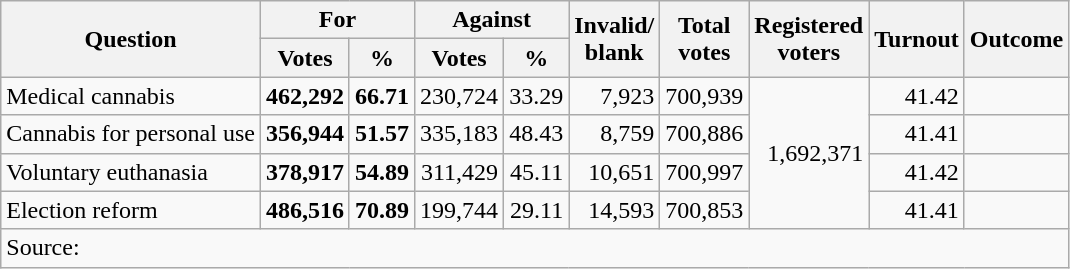<table class=wikitable style=text-align:right>
<tr>
<th rowspan=2>Question</th>
<th colspan=2>For</th>
<th colspan=2>Against</th>
<th rowspan=2>Invalid/<br>blank</th>
<th rowspan=2>Total<br>votes</th>
<th rowspan=2>Registered<br>voters</th>
<th rowspan=2>Turnout</th>
<th rowspan=2>Outcome</th>
</tr>
<tr>
<th>Votes</th>
<th>%</th>
<th>Votes</th>
<th>%</th>
</tr>
<tr>
<td align=left>Medical cannabis</td>
<td><strong>462,292</strong></td>
<td><strong>66.71</strong></td>
<td>230,724</td>
<td>33.29</td>
<td>7,923</td>
<td>700,939</td>
<td rowspan="4">1,692,371</td>
<td>41.42</td>
<td></td>
</tr>
<tr>
<td align=left>Cannabis for personal use</td>
<td><strong>356,944</strong></td>
<td><strong>51.57</strong></td>
<td>335,183</td>
<td>48.43</td>
<td>8,759</td>
<td>700,886</td>
<td>41.41</td>
<td></td>
</tr>
<tr>
<td align=left>Voluntary euthanasia</td>
<td><strong>378,917</strong></td>
<td><strong>54.89 </strong></td>
<td>311,429</td>
<td>45.11</td>
<td>10,651</td>
<td>700,997</td>
<td>41.42</td>
<td></td>
</tr>
<tr>
<td align=left>Election reform</td>
<td><strong>486,516</strong></td>
<td><strong>70.89</strong></td>
<td>199,744</td>
<td>29.11</td>
<td>14,593</td>
<td>700,853</td>
<td>41.41</td>
<td></td>
</tr>
<tr>
<td colspan=10 align="left">Source: </td>
</tr>
</table>
